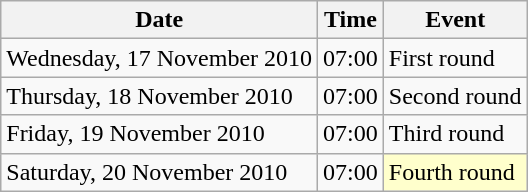<table class = "wikitable">
<tr>
<th>Date</th>
<th>Time</th>
<th>Event</th>
</tr>
<tr>
<td>Wednesday, 17 November 2010</td>
<td>07:00</td>
<td>First round</td>
</tr>
<tr>
<td>Thursday, 18 November 2010</td>
<td>07:00</td>
<td>Second round</td>
</tr>
<tr>
<td>Friday, 19 November 2010</td>
<td>07:00</td>
<td>Third round</td>
</tr>
<tr>
<td>Saturday, 20 November 2010</td>
<td>07:00</td>
<td style="background:#ffffcc;">Fourth round</td>
</tr>
</table>
